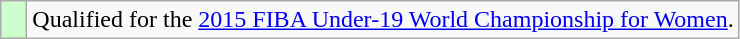<table class="wikitable">
<tr>
<td width=10px bgcolor="#ccffcc"></td>
<td>Qualified for the <a href='#'>2015 FIBA Under-19 World Championship for Women</a>.</td>
</tr>
</table>
